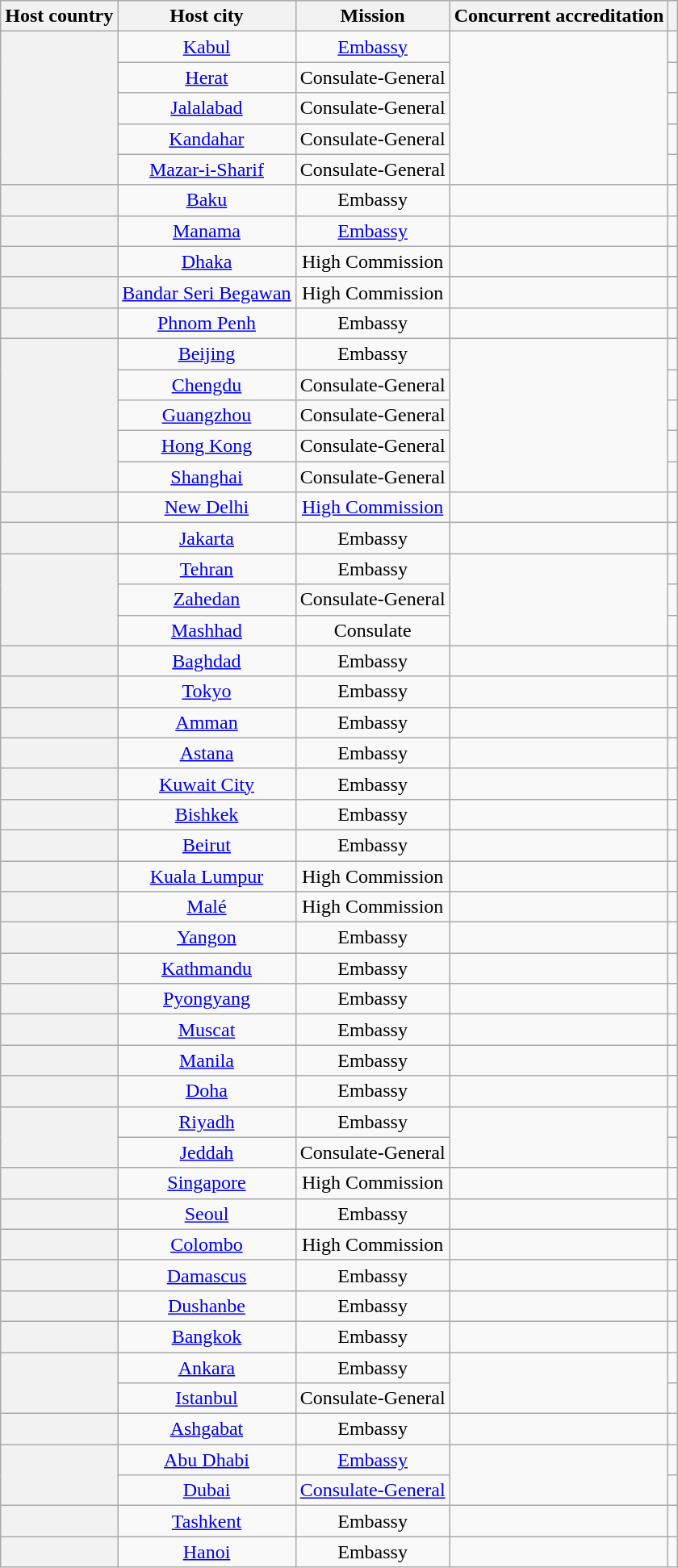<table class="wikitable plainrowheaders" style="text-align:center;">
<tr>
<th scope="col">Host country</th>
<th scope="col">Host city</th>
<th scope="col">Mission</th>
<th scope="col">Concurrent accreditation</th>
<th scope="col"></th>
</tr>
<tr>
<th scope="row" rowspan="5"></th>
<td><a href='#'>Kabul</a></td>
<td><a href='#'>Embassy</a></td>
<td rowspan="5"></td>
<td></td>
</tr>
<tr>
<td><a href='#'>Herat</a></td>
<td>Consulate-General</td>
<td></td>
</tr>
<tr>
<td><a href='#'>Jalalabad</a></td>
<td>Consulate-General</td>
<td></td>
</tr>
<tr>
<td><a href='#'>Kandahar</a></td>
<td>Consulate-General</td>
<td></td>
</tr>
<tr>
<td><a href='#'>Mazar-i-Sharif</a></td>
<td>Consulate-General</td>
<td></td>
</tr>
<tr>
<th scope="row"></th>
<td><a href='#'>Baku</a></td>
<td>Embassy</td>
<td></td>
<td></td>
</tr>
<tr>
<th scope="row"></th>
<td><a href='#'>Manama</a></td>
<td><a href='#'>Embassy</a></td>
<td></td>
<td></td>
</tr>
<tr>
<th scope="row"></th>
<td><a href='#'>Dhaka</a></td>
<td>High Commission</td>
<td></td>
<td></td>
</tr>
<tr>
<th scope="row"></th>
<td><a href='#'>Bandar Seri Begawan</a></td>
<td>High Commission</td>
<td></td>
<td></td>
</tr>
<tr>
<th scope="row"></th>
<td><a href='#'>Phnom Penh</a></td>
<td>Embassy</td>
<td></td>
<td></td>
</tr>
<tr>
<th scope="row" rowspan="5"></th>
<td><a href='#'>Beijing</a></td>
<td>Embassy</td>
<td rowspan="5"></td>
<td></td>
</tr>
<tr>
<td><a href='#'>Chengdu</a></td>
<td>Consulate-General</td>
<td></td>
</tr>
<tr>
<td><a href='#'>Guangzhou</a></td>
<td>Consulate-General</td>
<td></td>
</tr>
<tr>
<td><a href='#'>Hong Kong</a></td>
<td>Consulate-General</td>
<td></td>
</tr>
<tr>
<td><a href='#'>Shanghai</a></td>
<td>Consulate-General</td>
<td></td>
</tr>
<tr>
<th scope="row"></th>
<td><a href='#'>New Delhi</a></td>
<td><a href='#'>High Commission</a></td>
<td></td>
<td></td>
</tr>
<tr>
<th scope="row"></th>
<td><a href='#'>Jakarta</a></td>
<td>Embassy</td>
<td></td>
<td></td>
</tr>
<tr>
<th scope="row" rowspan="3"></th>
<td><a href='#'>Tehran</a></td>
<td>Embassy</td>
<td rowspan="3"></td>
<td></td>
</tr>
<tr>
<td><a href='#'>Zahedan</a></td>
<td>Consulate-General</td>
<td></td>
</tr>
<tr>
<td><a href='#'>Mashhad</a></td>
<td>Consulate</td>
<td></td>
</tr>
<tr>
<th scope="row"></th>
<td><a href='#'>Baghdad</a></td>
<td>Embassy</td>
<td></td>
<td></td>
</tr>
<tr>
<th scope="row"></th>
<td><a href='#'>Tokyo</a></td>
<td>Embassy</td>
<td></td>
<td></td>
</tr>
<tr>
<th scope="row"></th>
<td><a href='#'>Amman</a></td>
<td>Embassy</td>
<td></td>
<td></td>
</tr>
<tr>
<th scope="row"></th>
<td><a href='#'>Astana</a></td>
<td>Embassy</td>
<td></td>
<td></td>
</tr>
<tr>
<th scope="row"></th>
<td><a href='#'>Kuwait City</a></td>
<td>Embassy</td>
<td></td>
<td></td>
</tr>
<tr>
<th scope="row"></th>
<td><a href='#'>Bishkek</a></td>
<td>Embassy</td>
<td></td>
<td></td>
</tr>
<tr>
<th scope="row"></th>
<td><a href='#'>Beirut</a></td>
<td>Embassy</td>
<td></td>
<td></td>
</tr>
<tr>
<th scope="row"></th>
<td><a href='#'>Kuala Lumpur</a></td>
<td>High Commission</td>
<td></td>
<td></td>
</tr>
<tr>
<th scope="row"></th>
<td><a href='#'>Malé</a></td>
<td>High Commission</td>
<td></td>
<td></td>
</tr>
<tr>
<th scope="row"></th>
<td><a href='#'>Yangon</a></td>
<td>Embassy</td>
<td></td>
<td></td>
</tr>
<tr>
<th scope="row"></th>
<td><a href='#'>Kathmandu</a></td>
<td>Embassy</td>
<td></td>
<td></td>
</tr>
<tr>
<th scope="row"></th>
<td><a href='#'>Pyongyang</a></td>
<td>Embassy</td>
<td></td>
<td></td>
</tr>
<tr>
<th scope="row"></th>
<td><a href='#'>Muscat</a></td>
<td>Embassy</td>
<td></td>
<td></td>
</tr>
<tr>
<th scope="row"></th>
<td><a href='#'>Manila</a></td>
<td>Embassy</td>
<td></td>
<td></td>
</tr>
<tr>
<th scope="row"></th>
<td><a href='#'>Doha</a></td>
<td>Embassy</td>
<td></td>
<td></td>
</tr>
<tr>
<th scope="row" rowspan="2"></th>
<td><a href='#'>Riyadh</a></td>
<td>Embassy</td>
<td rowspan="2"></td>
<td></td>
</tr>
<tr>
<td><a href='#'>Jeddah</a></td>
<td>Consulate-General</td>
<td></td>
</tr>
<tr>
<th scope="row"></th>
<td><a href='#'>Singapore</a></td>
<td>High Commission</td>
<td></td>
<td></td>
</tr>
<tr>
<th scope="row"></th>
<td><a href='#'>Seoul</a></td>
<td>Embassy</td>
<td></td>
<td></td>
</tr>
<tr>
<th scope="row"></th>
<td><a href='#'>Colombo</a></td>
<td>High Commission</td>
<td></td>
<td></td>
</tr>
<tr>
<th scope="row"></th>
<td><a href='#'>Damascus</a></td>
<td>Embassy</td>
<td></td>
<td></td>
</tr>
<tr>
<th scope="row"></th>
<td><a href='#'>Dushanbe</a></td>
<td>Embassy</td>
<td></td>
<td></td>
</tr>
<tr>
<th scope="row"></th>
<td><a href='#'>Bangkok</a></td>
<td>Embassy</td>
<td></td>
<td></td>
</tr>
<tr>
<th scope="row" rowspan="2"></th>
<td><a href='#'>Ankara</a></td>
<td>Embassy</td>
<td rowspan="2"></td>
<td></td>
</tr>
<tr>
<td><a href='#'>Istanbul</a></td>
<td>Consulate-General</td>
<td></td>
</tr>
<tr>
<th scope="row"></th>
<td><a href='#'>Ashgabat</a></td>
<td>Embassy</td>
<td></td>
<td></td>
</tr>
<tr>
<th scope="row" rowspan="2"></th>
<td><a href='#'>Abu Dhabi</a></td>
<td><a href='#'>Embassy</a></td>
<td rowspan="2"></td>
<td></td>
</tr>
<tr>
<td><a href='#'>Dubai</a></td>
<td><a href='#'>Consulate-General</a></td>
<td></td>
</tr>
<tr>
<th scope="row"></th>
<td><a href='#'>Tashkent</a></td>
<td>Embassy</td>
<td></td>
<td></td>
</tr>
<tr>
<th scope="row"></th>
<td><a href='#'>Hanoi</a></td>
<td>Embassy</td>
<td></td>
<td></td>
</tr>
</table>
